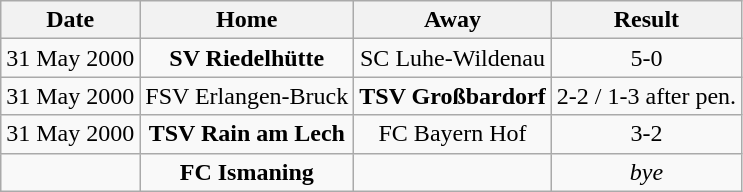<table class="wikitable">
<tr>
<th>Date</th>
<th>Home</th>
<th>Away</th>
<th>Result</th>
</tr>
<tr align="center">
<td>31 May 2000</td>
<td><strong>SV Riedelhütte</strong></td>
<td>SC Luhe-Wildenau</td>
<td>5-0</td>
</tr>
<tr align="center">
<td>31 May 2000</td>
<td>FSV Erlangen-Bruck</td>
<td><strong>TSV Großbardorf</strong></td>
<td>2-2 / 1-3 after pen.</td>
</tr>
<tr align="center">
<td>31 May 2000</td>
<td><strong>TSV Rain am Lech</strong></td>
<td>FC Bayern Hof</td>
<td>3-2</td>
</tr>
<tr align="center">
<td></td>
<td><strong>FC Ismaning</strong></td>
<td></td>
<td><em>bye</em></td>
</tr>
</table>
